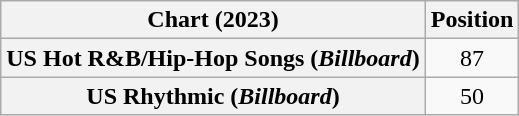<table class="wikitable sortable plainrowheaders" style="text-align:center">
<tr>
<th scope="col">Chart (2023)</th>
<th scope="col">Position</th>
</tr>
<tr>
<th scope="row">US Hot R&B/Hip-Hop Songs (<em>Billboard</em>)</th>
<td>87</td>
</tr>
<tr>
<th scope="row">US Rhythmic (<em>Billboard</em>)</th>
<td>50</td>
</tr>
</table>
